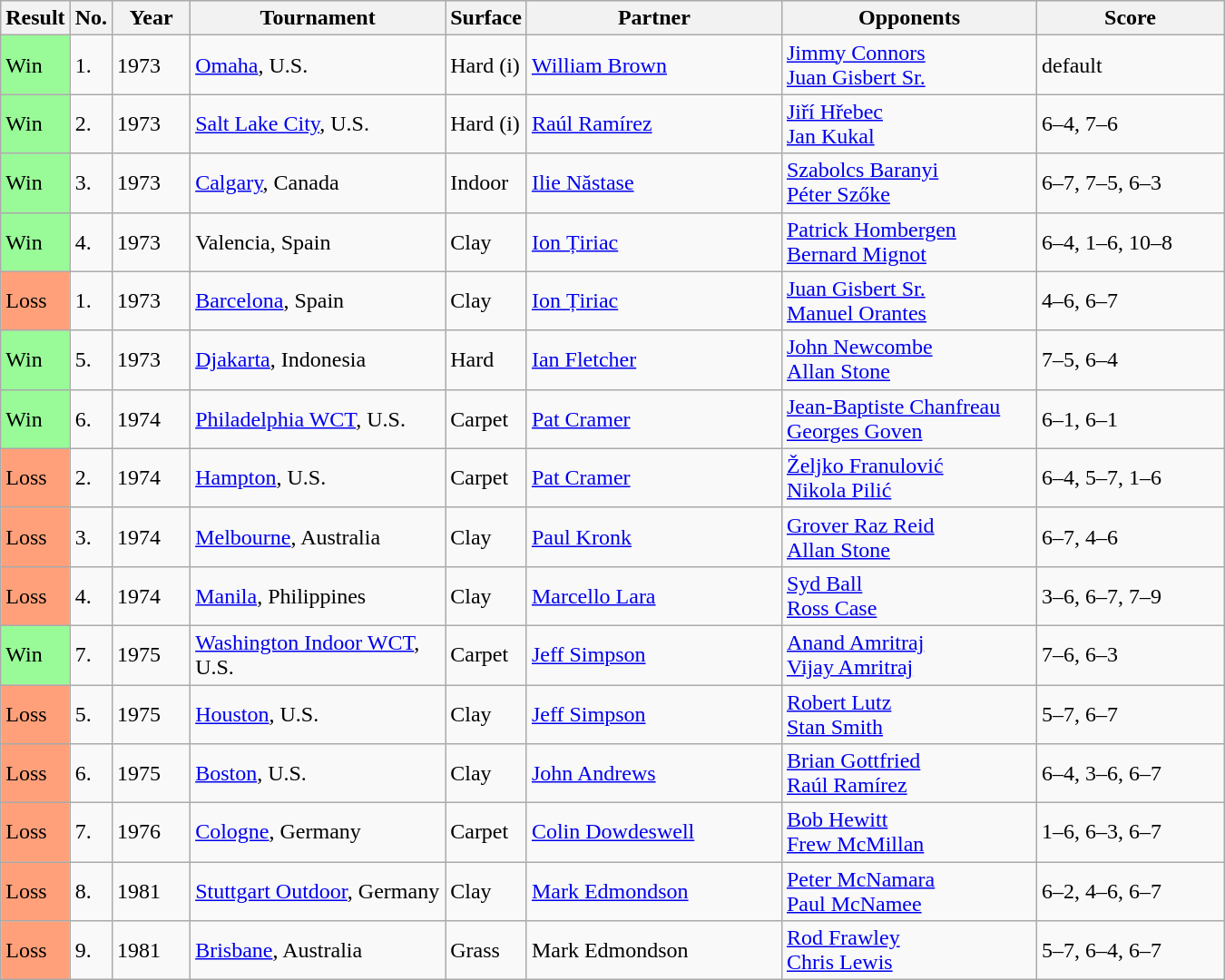<table class="sortable wikitable">
<tr>
<th style="width:40px">Result</th>
<th style="width:20px" class="unsortable">No.</th>
<th style="width:50px">Year</th>
<th style="width:180px">Tournament</th>
<th style="width:50px">Surface</th>
<th style="width:180px">Partner</th>
<th style="width:180px">Opponents</th>
<th style="width:130px" class="unsortable">Score</th>
</tr>
<tr>
<td style="background:#98fb98;">Win</td>
<td>1.</td>
<td>1973</td>
<td><a href='#'>Omaha</a>, U.S.</td>
<td>Hard (i)</td>
<td> <a href='#'>William Brown</a></td>
<td> <a href='#'>Jimmy Connors</a> <br>  <a href='#'>Juan Gisbert Sr.</a></td>
<td>default</td>
</tr>
<tr>
<td style="background:#98fb98;">Win</td>
<td>2.</td>
<td>1973</td>
<td><a href='#'>Salt Lake City</a>, U.S.</td>
<td>Hard (i)</td>
<td> <a href='#'>Raúl Ramírez</a></td>
<td> <a href='#'>Jiří Hřebec</a> <br>  <a href='#'>Jan Kukal</a></td>
<td>6–4, 7–6</td>
</tr>
<tr>
<td style="background:#98fb98;">Win</td>
<td>3.</td>
<td>1973</td>
<td><a href='#'>Calgary</a>, Canada</td>
<td>Indoor</td>
<td> <a href='#'>Ilie Năstase</a></td>
<td> <a href='#'>Szabolcs Baranyi</a> <br>  <a href='#'>Péter Szőke</a></td>
<td>6–7, 7–5, 6–3</td>
</tr>
<tr>
<td style="background:#98fb98;">Win</td>
<td>4.</td>
<td>1973</td>
<td>Valencia, Spain</td>
<td>Clay</td>
<td> <a href='#'>Ion Țiriac</a></td>
<td> <a href='#'>Patrick Hombergen</a> <br>  <a href='#'>Bernard Mignot</a></td>
<td>6–4, 1–6, 10–8</td>
</tr>
<tr>
<td style="background:#ffa07a;">Loss</td>
<td>1.</td>
<td>1973</td>
<td><a href='#'>Barcelona</a>, Spain</td>
<td>Clay</td>
<td> <a href='#'>Ion Țiriac</a></td>
<td> <a href='#'>Juan Gisbert Sr.</a> <br>  <a href='#'>Manuel Orantes</a></td>
<td>4–6, 6–7</td>
</tr>
<tr>
<td style="background:#98fb98;">Win</td>
<td>5.</td>
<td>1973</td>
<td><a href='#'>Djakarta</a>, Indonesia</td>
<td>Hard</td>
<td> <a href='#'>Ian Fletcher</a></td>
<td> <a href='#'>John Newcombe</a> <br>  <a href='#'>Allan Stone</a></td>
<td>7–5, 6–4</td>
</tr>
<tr>
<td style="background:#98fb98;">Win</td>
<td>6.</td>
<td>1974</td>
<td><a href='#'>Philadelphia WCT</a>, U.S.</td>
<td>Carpet</td>
<td> <a href='#'>Pat Cramer</a></td>
<td> <a href='#'>Jean-Baptiste Chanfreau</a> <br>  <a href='#'>Georges Goven</a></td>
<td>6–1, 6–1</td>
</tr>
<tr>
<td style="background:#ffa07a;">Loss</td>
<td>2.</td>
<td>1974</td>
<td><a href='#'>Hampton</a>, U.S.</td>
<td>Carpet</td>
<td> <a href='#'>Pat Cramer</a></td>
<td> <a href='#'>Željko Franulović</a> <br>  <a href='#'>Nikola Pilić</a></td>
<td>6–4, 5–7, 1–6</td>
</tr>
<tr>
<td style="background:#ffa07a;">Loss</td>
<td>3.</td>
<td>1974</td>
<td><a href='#'>Melbourne</a>, Australia</td>
<td>Clay</td>
<td> <a href='#'>Paul Kronk</a></td>
<td> <a href='#'>Grover Raz Reid</a> <br>  <a href='#'>Allan Stone</a></td>
<td>6–7, 4–6</td>
</tr>
<tr>
<td style="background:#ffa07a;">Loss</td>
<td>4.</td>
<td>1974</td>
<td><a href='#'>Manila</a>, Philippines</td>
<td>Clay</td>
<td> <a href='#'>Marcello Lara</a></td>
<td> <a href='#'>Syd Ball</a> <br>  <a href='#'>Ross Case</a></td>
<td>3–6, 6–7, 7–9</td>
</tr>
<tr>
<td style="background:#98fb98;">Win</td>
<td>7.</td>
<td>1975</td>
<td><a href='#'>Washington Indoor WCT</a>, U.S.</td>
<td>Carpet</td>
<td> <a href='#'>Jeff Simpson</a></td>
<td> <a href='#'>Anand Amritraj</a> <br>  <a href='#'>Vijay Amritraj</a></td>
<td>7–6, 6–3</td>
</tr>
<tr>
<td style="background:#ffa07a;">Loss</td>
<td>5.</td>
<td>1975</td>
<td><a href='#'>Houston</a>, U.S.</td>
<td>Clay</td>
<td> <a href='#'>Jeff Simpson</a></td>
<td> <a href='#'>Robert Lutz</a> <br>  <a href='#'>Stan Smith</a></td>
<td>5–7, 6–7</td>
</tr>
<tr>
<td style="background:#ffa07a;">Loss</td>
<td>6.</td>
<td>1975</td>
<td><a href='#'>Boston</a>, U.S.</td>
<td>Clay</td>
<td> <a href='#'>John Andrews</a></td>
<td> <a href='#'>Brian Gottfried</a> <br>  <a href='#'>Raúl Ramírez</a></td>
<td>6–4, 3–6, 6–7</td>
</tr>
<tr>
<td style="background:#ffa07a;">Loss</td>
<td>7.</td>
<td>1976</td>
<td><a href='#'>Cologne</a>, Germany</td>
<td>Carpet</td>
<td> <a href='#'>Colin Dowdeswell</a></td>
<td> <a href='#'>Bob Hewitt</a> <br>  <a href='#'>Frew McMillan</a></td>
<td>1–6, 6–3, 6–7</td>
</tr>
<tr>
<td style="background:#ffa07a;">Loss</td>
<td>8.</td>
<td>1981</td>
<td><a href='#'>Stuttgart Outdoor</a>, Germany</td>
<td>Clay</td>
<td> <a href='#'>Mark Edmondson</a></td>
<td> <a href='#'>Peter McNamara</a> <br>  <a href='#'>Paul McNamee</a></td>
<td>6–2, 4–6, 6–7</td>
</tr>
<tr>
<td style="background:#ffa07a;">Loss</td>
<td>9.</td>
<td>1981</td>
<td><a href='#'>Brisbane</a>, Australia</td>
<td>Grass</td>
<td> Mark Edmondson</td>
<td> <a href='#'>Rod Frawley</a> <br>  <a href='#'>Chris Lewis</a></td>
<td>5–7, 6–4, 6–7</td>
</tr>
</table>
